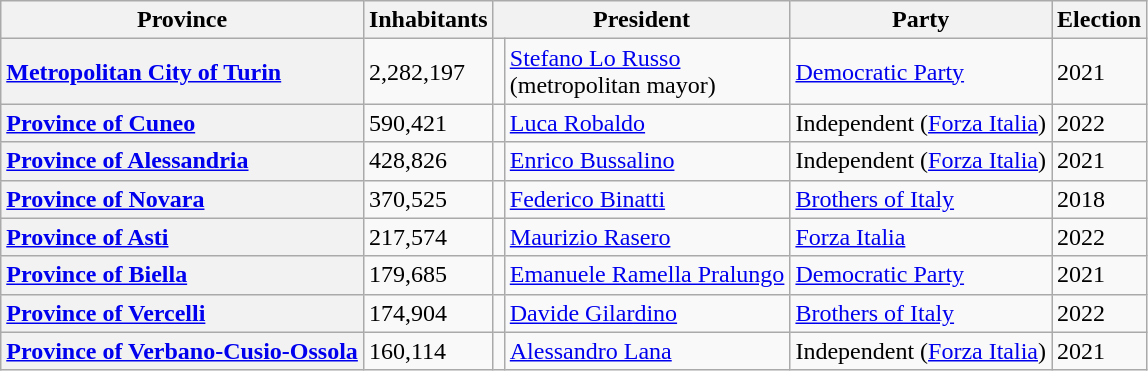<table class="wikitable" border="1">
<tr>
<th scope="col">Province</th>
<th colspan=1>Inhabitants</th>
<th colspan=2>President</th>
<th colspan=1>Party</th>
<th colspan=1>Election</th>
</tr>
<tr>
<th scope="row" style="text-align: left;"><a href='#'>Metropolitan City of Turin</a></th>
<td>2,282,197</td>
<td></td>
<td><a href='#'>Stefano Lo Russo</a><br>(metropolitan mayor)</td>
<td><a href='#'>Democratic Party</a></td>
<td>2021</td>
</tr>
<tr>
<th scope="row" style="text-align: left;"><a href='#'>Province of Cuneo</a></th>
<td>590,421</td>
<td></td>
<td><a href='#'>Luca Robaldo</a></td>
<td>Independent (<a href='#'>Forza Italia</a>)</td>
<td>2022</td>
</tr>
<tr>
<th scope="row" style="text-align: left;"><a href='#'>Province of Alessandria</a></th>
<td>428,826</td>
<td></td>
<td><a href='#'>Enrico Bussalino</a></td>
<td>Independent (<a href='#'>Forza Italia</a>)</td>
<td>2021</td>
</tr>
<tr>
<th scope="row" style="text-align: left;"><a href='#'>Province of Novara</a></th>
<td>370,525</td>
<td></td>
<td><a href='#'>Federico Binatti</a></td>
<td><a href='#'>Brothers of Italy</a></td>
<td>2018</td>
</tr>
<tr>
<th scope="row" style="text-align: left;"><a href='#'>Province of Asti</a></th>
<td>217,574</td>
<td></td>
<td><a href='#'>Maurizio Rasero</a></td>
<td><a href='#'>Forza Italia</a></td>
<td>2022</td>
</tr>
<tr>
<th scope="row" style="text-align: left;"><a href='#'>Province of Biella</a></th>
<td>179,685</td>
<td></td>
<td><a href='#'>Emanuele Ramella Pralungo</a></td>
<td><a href='#'>Democratic Party</a></td>
<td>2021</td>
</tr>
<tr>
<th scope="row" style="text-align: left;"><a href='#'>Province of Vercelli</a></th>
<td>174,904</td>
<td></td>
<td><a href='#'>Davide Gilardino</a></td>
<td><a href='#'>Brothers of Italy</a></td>
<td>2022</td>
</tr>
<tr>
<th scope="row" style="text-align: left;"><a href='#'>Province of Verbano-Cusio-Ossola</a></th>
<td>160,114</td>
<td></td>
<td><a href='#'>Alessandro Lana</a></td>
<td>Independent (<a href='#'>Forza Italia</a>)</td>
<td>2021</td>
</tr>
</table>
